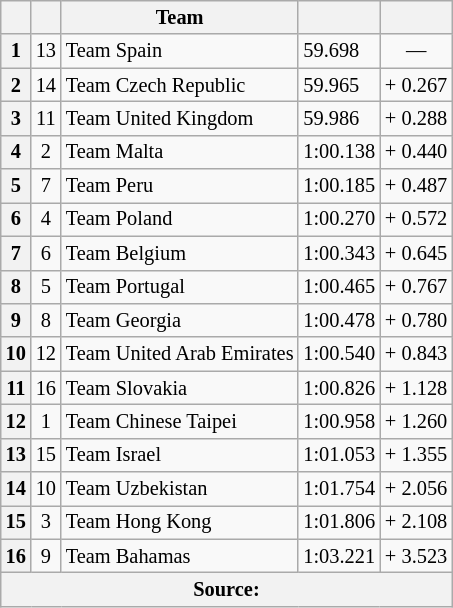<table class="wikitable" style="font-size:85%;">
<tr>
<th scope="col"></th>
<th scope="col"></th>
<th scope="col">Team</th>
<th scope="col"></th>
<th scope="col"></th>
</tr>
<tr>
<th>1</th>
<td align="middle">13</td>
<td> Team Spain</td>
<td>59.698</td>
<td align="middle">—</td>
</tr>
<tr>
<th>2</th>
<td align="middle">14</td>
<td> Team Czech Republic</td>
<td>59.965</td>
<td>+ 0.267</td>
</tr>
<tr>
<th>3</th>
<td align="middle">11</td>
<td> Team United Kingdom</td>
<td>59.986</td>
<td>+ 0.288</td>
</tr>
<tr>
<th>4</th>
<td align="middle">2</td>
<td> Team Malta</td>
<td>1:00.138</td>
<td>+ 0.440</td>
</tr>
<tr>
<th>5</th>
<td align="middle">7</td>
<td> Team Peru</td>
<td>1:00.185</td>
<td>+ 0.487</td>
</tr>
<tr>
<th>6</th>
<td align="middle">4</td>
<td> Team Poland</td>
<td>1:00.270</td>
<td>+ 0.572</td>
</tr>
<tr>
<th>7</th>
<td align="middle">6</td>
<td> Team Belgium</td>
<td>1:00.343</td>
<td>+ 0.645</td>
</tr>
<tr>
<th>8</th>
<td align="middle">5</td>
<td> Team Portugal</td>
<td>1:00.465</td>
<td>+ 0.767</td>
</tr>
<tr>
<th>9</th>
<td align="middle">8</td>
<td> Team Georgia</td>
<td>1:00.478</td>
<td>+ 0.780</td>
</tr>
<tr>
<th>10</th>
<td align="middle">12</td>
<td> Team United Arab Emirates</td>
<td>1:00.540</td>
<td>+ 0.843</td>
</tr>
<tr>
<th>11</th>
<td align="middle">16</td>
<td> Team Slovakia</td>
<td>1:00.826</td>
<td>+ 1.128</td>
</tr>
<tr>
<th>12</th>
<td align="middle">1</td>
<td> Team Chinese Taipei</td>
<td>1:00.958</td>
<td>+ 1.260</td>
</tr>
<tr>
<th>13</th>
<td align="middle">15</td>
<td> Team Israel</td>
<td>1:01.053</td>
<td>+ 1.355</td>
</tr>
<tr>
<th>14</th>
<td align="middle">10</td>
<td> Team Uzbekistan</td>
<td>1:01.754</td>
<td>+ 2.056</td>
</tr>
<tr>
<th>15</th>
<td align="middle">3</td>
<td> Team Hong Kong</td>
<td>1:01.806</td>
<td>+ 2.108</td>
</tr>
<tr>
<th>16</th>
<td align="middle">9</td>
<td> Team Bahamas</td>
<td>1:03.221</td>
<td>+ 3.523</td>
</tr>
<tr>
<th colspan=5>Source:</th>
</tr>
</table>
